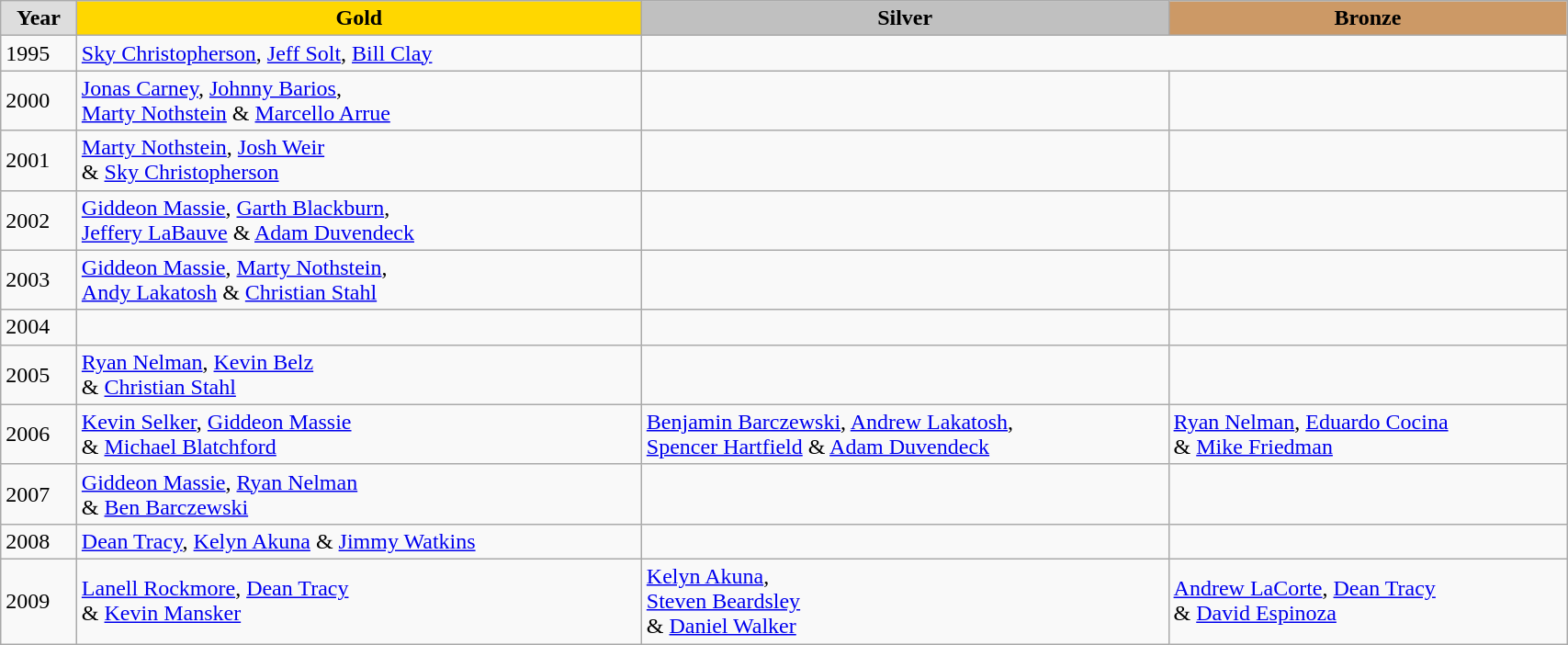<table class="wikitable" style="width: 90%; text-align:left;">
<tr>
<td style="background:#DDDDDD; font-weight:bold; text-align:center;">Year</td>
<td style="background:gold; font-weight:bold; text-align:center;">Gold</td>
<td style="background:silver; font-weight:bold; text-align:center;">Silver</td>
<td style="background:#cc9966; font-weight:bold; text-align:center;">Bronze</td>
</tr>
<tr>
<td>1995</td>
<td><a href='#'>Sky Christopherson</a>, <a href='#'>Jeff Solt</a>, <a href='#'>Bill Clay</a></td>
</tr>
<tr>
<td>2000</td>
<td><a href='#'>Jonas Carney</a>, <a href='#'>Johnny Barios</a>,<br> <a href='#'>Marty Nothstein</a> & <a href='#'>Marcello Arrue</a></td>
<td></td>
<td></td>
</tr>
<tr>
<td>2001</td>
<td><a href='#'>Marty Nothstein</a>, <a href='#'>Josh Weir</a><br> & <a href='#'>Sky Christopherson</a></td>
<td></td>
<td></td>
</tr>
<tr>
<td>2002</td>
<td><a href='#'>Giddeon Massie</a>, <a href='#'>Garth Blackburn</a>,<br> <a href='#'>Jeffery LaBauve</a> & <a href='#'>Adam Duvendeck</a></td>
<td></td>
<td></td>
</tr>
<tr>
<td>2003</td>
<td><a href='#'>Giddeon Massie</a>, <a href='#'>Marty Nothstein</a>,<br> <a href='#'>Andy Lakatosh</a> & <a href='#'>Christian Stahl</a></td>
<td></td>
<td></td>
</tr>
<tr>
<td>2004</td>
<td></td>
<td></td>
<td></td>
</tr>
<tr>
<td>2005</td>
<td><a href='#'>Ryan Nelman</a>, <a href='#'>Kevin Belz</a><br> & <a href='#'>Christian Stahl</a></td>
<td></td>
<td></td>
</tr>
<tr>
<td>2006</td>
<td><a href='#'>Kevin Selker</a>, <a href='#'>Giddeon Massie</a><br> & <a href='#'>Michael Blatchford</a></td>
<td><a href='#'>Benjamin Barczewski</a>, <a href='#'>Andrew Lakatosh</a>,<br><a href='#'>Spencer Hartfield</a> & <a href='#'>Adam Duvendeck</a></td>
<td><a href='#'>Ryan Nelman</a>, <a href='#'>Eduardo Cocina</a><br> & <a href='#'>Mike Friedman</a></td>
</tr>
<tr>
<td>2007</td>
<td><a href='#'>Giddeon Massie</a>, <a href='#'>Ryan Nelman</a><br> & <a href='#'>Ben Barczewski</a></td>
<td></td>
<td></td>
</tr>
<tr>
<td>2008</td>
<td><a href='#'>Dean Tracy</a>, <a href='#'>Kelyn Akuna</a> & <a href='#'>Jimmy Watkins</a></td>
<td></td>
<td></td>
</tr>
<tr>
<td>2009</td>
<td><a href='#'>Lanell Rockmore</a>, <a href='#'>Dean Tracy</a><br> & <a href='#'>Kevin Mansker</a></td>
<td><a href='#'>Kelyn Akuna</a>,<br> <a href='#'>Steven Beardsley</a><br> & <a href='#'>Daniel Walker</a></td>
<td><a href='#'>Andrew LaCorte</a>, <a href='#'>Dean Tracy</a><br> & <a href='#'>David Espinoza</a></td>
</tr>
</table>
